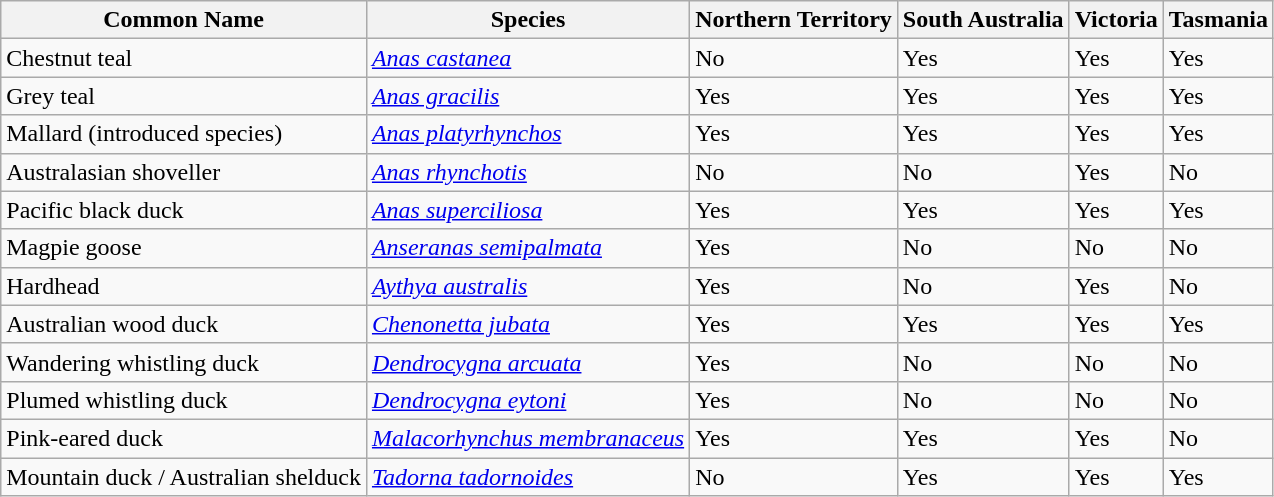<table class="wikitable">
<tr>
<th>Common Name</th>
<th>Species</th>
<th>Northern Territory</th>
<th>South Australia</th>
<th>Victoria</th>
<th>Tasmania</th>
</tr>
<tr>
<td>Chestnut teal</td>
<td><a href='#'><em>Anas castanea</em></a></td>
<td>No</td>
<td>Yes</td>
<td>Yes</td>
<td>Yes</td>
</tr>
<tr>
<td>Grey teal</td>
<td><a href='#'><em>Anas gracilis</em></a></td>
<td>Yes</td>
<td>Yes</td>
<td>Yes</td>
<td>Yes</td>
</tr>
<tr>
<td>Mallard (introduced species)</td>
<td><a href='#'><em>Anas platyrhynchos</em></a></td>
<td>Yes</td>
<td>Yes</td>
<td>Yes</td>
<td>Yes</td>
</tr>
<tr>
<td>Australasian shoveller</td>
<td><a href='#'><em>Anas rhynchotis</em></a></td>
<td>No</td>
<td>No</td>
<td>Yes</td>
<td>No</td>
</tr>
<tr>
<td>Pacific black duck</td>
<td><a href='#'><em>Anas superciliosa</em></a></td>
<td>Yes</td>
<td>Yes</td>
<td>Yes</td>
<td>Yes</td>
</tr>
<tr>
<td>Magpie goose</td>
<td><em><a href='#'>Anseranas semipalmata</a></em></td>
<td>Yes</td>
<td>No</td>
<td>No</td>
<td>No</td>
</tr>
<tr>
<td>Hardhead</td>
<td><a href='#'><em>Aythya australis</em></a></td>
<td>Yes</td>
<td>No</td>
<td>Yes</td>
<td>No</td>
</tr>
<tr>
<td>Australian wood duck</td>
<td><a href='#'><em>Chenonetta jubata</em></a></td>
<td>Yes</td>
<td>Yes</td>
<td>Yes</td>
<td>Yes</td>
</tr>
<tr>
<td>Wandering whistling duck</td>
<td><a href='#'><em>Dendrocygna arcuata</em></a></td>
<td>Yes</td>
<td>No</td>
<td>No</td>
<td>No</td>
</tr>
<tr>
<td>Plumed whistling duck</td>
<td><a href='#'><em>Dendrocygna eytoni</em></a></td>
<td>Yes</td>
<td>No</td>
<td>No</td>
<td>No</td>
</tr>
<tr>
<td>Pink-eared duck</td>
<td><a href='#'><em>Malacorhynchus membranaceus</em></a></td>
<td>Yes</td>
<td>Yes</td>
<td>Yes</td>
<td>No</td>
</tr>
<tr>
<td>Mountain duck / Australian shelduck</td>
<td><a href='#'><em>Tadorna tadornoides</em></a></td>
<td>No</td>
<td>Yes</td>
<td>Yes</td>
<td>Yes</td>
</tr>
</table>
